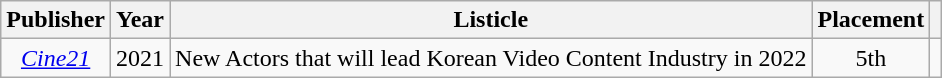<table class="wikitable plainrowheaders sortable" style="text-align:center">
<tr>
<th scope="col">Publisher</th>
<th scope="col">Year</th>
<th scope="col">Listicle</th>
<th scope="col">Placement</th>
<th scope="col" class="unsortable"></th>
</tr>
<tr>
<td><em><a href='#'>Cine21</a></em></td>
<td>2021</td>
<td style="text-align:left">New Actors that will lead Korean Video Content Industry in 2022</td>
<td>5th</td>
<td></td>
</tr>
</table>
